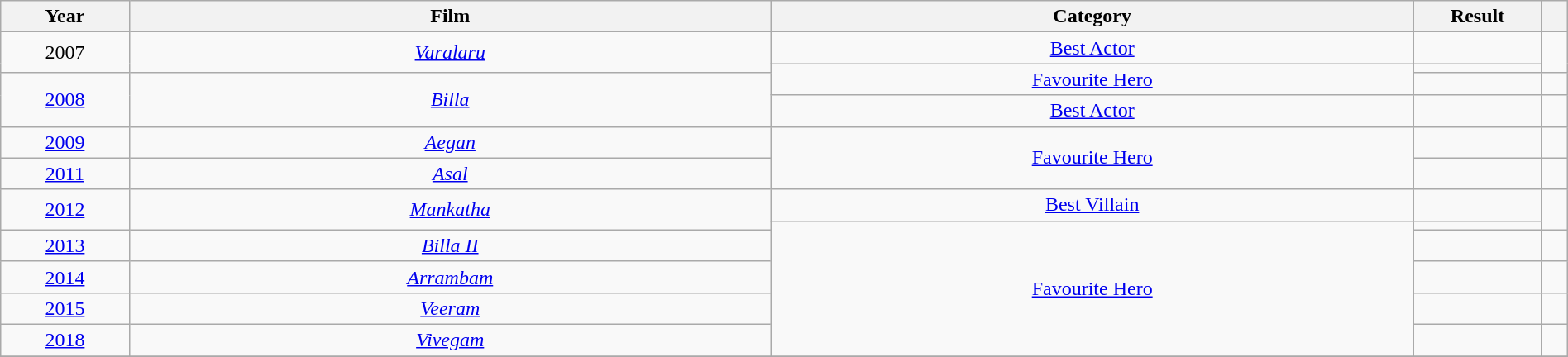<table class="wikitable sortable" style="width:100%;">
<tr>
<th style="width:5%;">Year</th>
<th style="width:25%;">Film</th>
<th style="width:25%;">Category</th>
<th style="width:5%;">Result</th>
<th style="width:1%;" class="unsortable"></th>
</tr>
<tr>
<td style="text-align:center;" rowspan="2">2007</td>
<td style="text-align:center;" rowspan="2"><em><a href='#'>Varalaru</a></em></td>
<td style="text-align:center;"><a href='#'>Best Actor</a></td>
<td></td>
<td rowspan="2"></td>
</tr>
<tr>
<td style="text-align:center;" rowspan="2"><a href='#'>Favourite Hero</a></td>
<td></td>
</tr>
<tr>
<td style="text-align:center;" rowspan="2"><a href='#'>2008</a></td>
<td style="text-align:center;" rowspan="2"><em><a href='#'>Billa</a></em></td>
<td></td>
<td></td>
</tr>
<tr>
<td style="text-align:center;"><a href='#'>Best Actor</a></td>
<td></td>
<td></td>
</tr>
<tr>
<td style="text-align:center;"><a href='#'>2009</a></td>
<td style="text-align:center;"><em><a href='#'>Aegan</a></em></td>
<td style="text-align:center;" rowspan="2"><a href='#'>Favourite Hero</a></td>
<td></td>
<td></td>
</tr>
<tr>
<td style="text-align:center;"><a href='#'>2011</a></td>
<td style="text-align:center;"><em><a href='#'>Asal</a></em></td>
<td></td>
<td></td>
</tr>
<tr>
<td style="text-align:center;" rowspan="2"><a href='#'>2012</a></td>
<td style="text-align:center;" rowspan="2"><em><a href='#'>Mankatha</a></em></td>
<td style="text-align:center;"><a href='#'>Best Villain</a></td>
<td></td>
<td rowspan="2"></td>
</tr>
<tr>
<td style="text-align:center;" rowspan="5"><a href='#'>Favourite Hero</a></td>
<td></td>
</tr>
<tr>
<td style="text-align:center;"><a href='#'>2013</a></td>
<td style="text-align:center;"><em><a href='#'>Billa II</a></em></td>
<td></td>
<td></td>
</tr>
<tr>
<td style="text-align:center;"><a href='#'>2014</a></td>
<td style="text-align:center;"><em><a href='#'>Arrambam</a></em></td>
<td></td>
<td></td>
</tr>
<tr>
<td style="text-align:center;"><a href='#'>2015</a></td>
<td style="text-align:center;"><em><a href='#'>Veeram</a></em></td>
<td></td>
<td></td>
</tr>
<tr>
<td style="text-align:center;"><a href='#'>2018</a></td>
<td style="text-align:center;"><em><a href='#'>Vivegam</a></em></td>
<td></td>
<td></td>
</tr>
<tr>
</tr>
</table>
